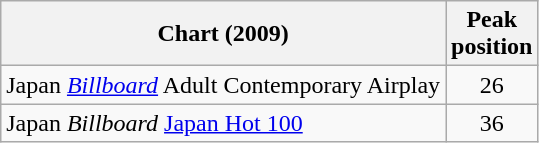<table class="wikitable sortable">
<tr>
<th>Chart (2009)</th>
<th>Peak<br>position</th>
</tr>
<tr>
<td>Japan <em><a href='#'>Billboard</a></em> Adult Contemporary Airplay</td>
<td align="center">26</td>
</tr>
<tr>
<td>Japan <em>Billboard</em> <a href='#'>Japan Hot 100</a></td>
<td align="center">36</td>
</tr>
</table>
